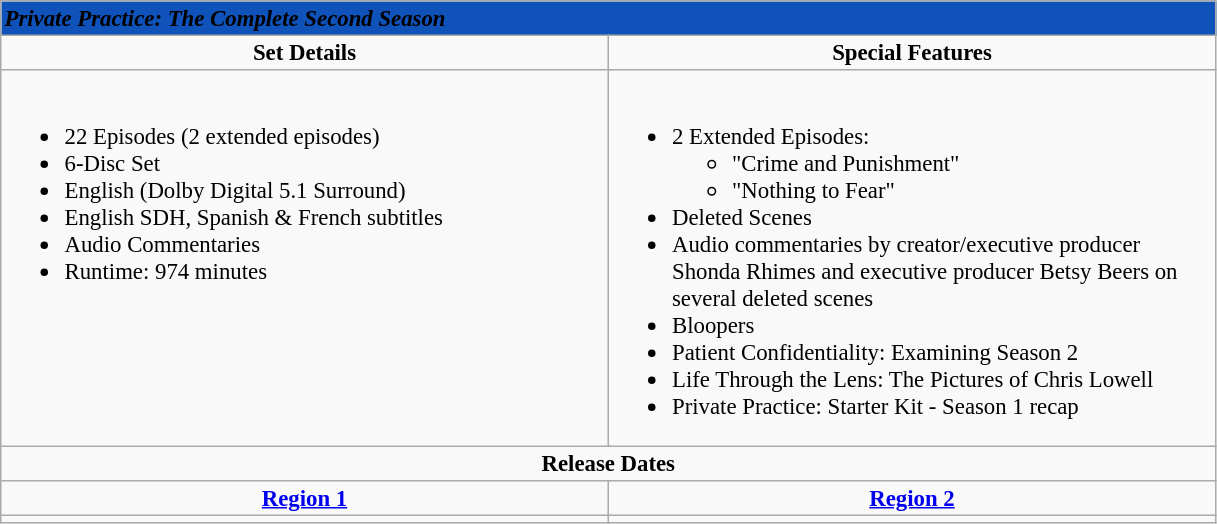<table border="2" cellpadding="2" cellspacing="0" style="margin: 0 1em 0 0; background: #f9f9f9; border: 1px #aaa solid; border-collapse: collapse; font-size: 95%;">
<tr style="background:#0F52BA;">
<td colspan="6"><span> <strong><em>Private Practice: The Complete Second Season</em></strong></span></td>
</tr>
<tr style="vertical-align:top; text-align:center;">
<td style="width:400px;" colspan="3"><strong>Set Details</strong></td>
<td style="width:400px; " colspan="3"><strong>Special Features</strong></td>
</tr>
<tr valign="top">
<td colspan="3"  style="text-align:left; width:400px;"><br><ul><li>22 Episodes (2 extended episodes)</li><li>6-Disc Set</li><li>English (Dolby Digital 5.1 Surround)</li><li>English SDH, Spanish & French subtitles</li><li>Audio Commentaries</li><li>Runtime: 974 minutes</li></ul></td>
<td colspan="3"  style="text-align:left; width:400px;"><br><ul><li>2 Extended Episodes:<ul><li>"Crime and Punishment"</li><li>"Nothing to Fear"</li></ul></li><li>Deleted Scenes</li><li>Audio commentaries by creator/executive producer Shonda Rhimes and executive producer Betsy Beers on several deleted scenes</li><li>Bloopers</li><li>Patient Confidentiality: Examining Season 2</li><li>Life Through the Lens: The Pictures of Chris Lowell</li><li>Private Practice: Starter Kit - Season 1 recap</li></ul></td>
</tr>
<tr>
<td colspan="6" style="text-align:center;"><strong>Release Dates</strong></td>
</tr>
<tr>
<td colspan="3" style="text-align:center;"><strong><a href='#'>Region 1</a></strong></td>
<td colspan="3" style="text-align:center;"><strong><a href='#'>Region 2</a></strong></td>
</tr>
<tr style="text-align:center;">
<td colspan="3"></td>
<td colspan="3"></td>
</tr>
</table>
